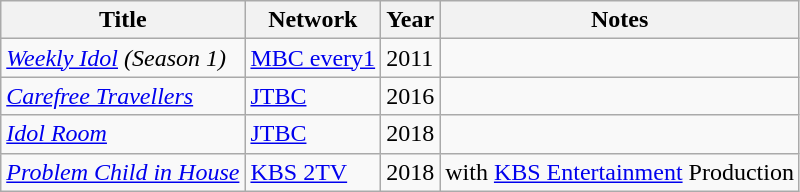<table class="wikitable">
<tr>
<th>Title</th>
<th>Network</th>
<th>Year</th>
<th>Notes</th>
</tr>
<tr>
<td><em><a href='#'>Weekly Idol</a> (Season 1)</em></td>
<td><a href='#'>MBC every1</a></td>
<td>2011</td>
<td></td>
</tr>
<tr>
<td><em><a href='#'>Carefree Travellers</a></em></td>
<td><a href='#'>JTBC</a></td>
<td>2016</td>
<td></td>
</tr>
<tr>
<td><em><a href='#'>Idol Room</a></em></td>
<td><a href='#'>JTBC</a></td>
<td>2018</td>
<td></td>
</tr>
<tr>
<td><em><a href='#'>Problem Child in House</a></em></td>
<td><a href='#'>KBS 2TV</a></td>
<td>2018</td>
<td>with <a href='#'>KBS Entertainment</a> Production</td>
</tr>
</table>
